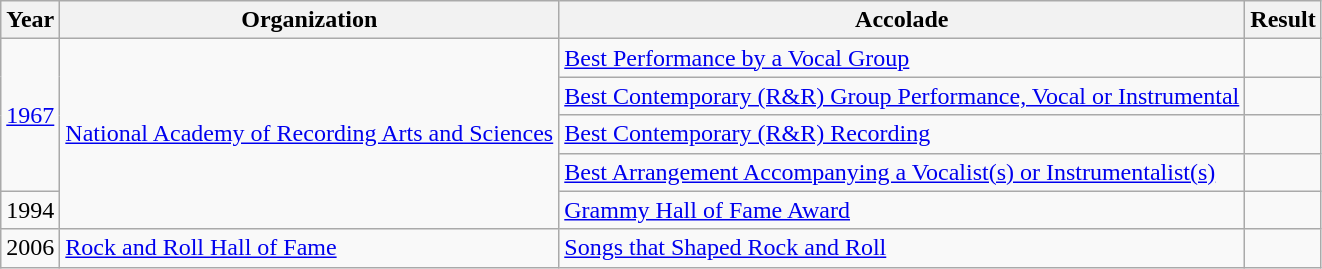<table class="wikitable sortable">
<tr>
<th>Year</th>
<th>Organization</th>
<th>Accolade</th>
<th>Result</th>
</tr>
<tr>
<td rowspan="4"><a href='#'>1967</a></td>
<td rowspan="5"><a href='#'>National Academy of Recording Arts and Sciences</a></td>
<td><a href='#'>Best Performance by a Vocal Group</a></td>
<td></td>
</tr>
<tr>
<td><a href='#'>Best Contemporary (R&R) Group Performance, Vocal or Instrumental</a></td>
<td></td>
</tr>
<tr>
<td><a href='#'>Best Contemporary (R&R) Recording</a></td>
<td></td>
</tr>
<tr>
<td><a href='#'>Best Arrangement Accompanying a Vocalist(s) or Instrumentalist(s)</a></td>
<td></td>
</tr>
<tr>
<td>1994</td>
<td><a href='#'>Grammy Hall of Fame Award</a></td>
<td></td>
</tr>
<tr>
<td>2006</td>
<td><a href='#'>Rock and Roll Hall of Fame</a></td>
<td><a href='#'>Songs that Shaped Rock and Roll</a></td>
<td></td>
</tr>
</table>
